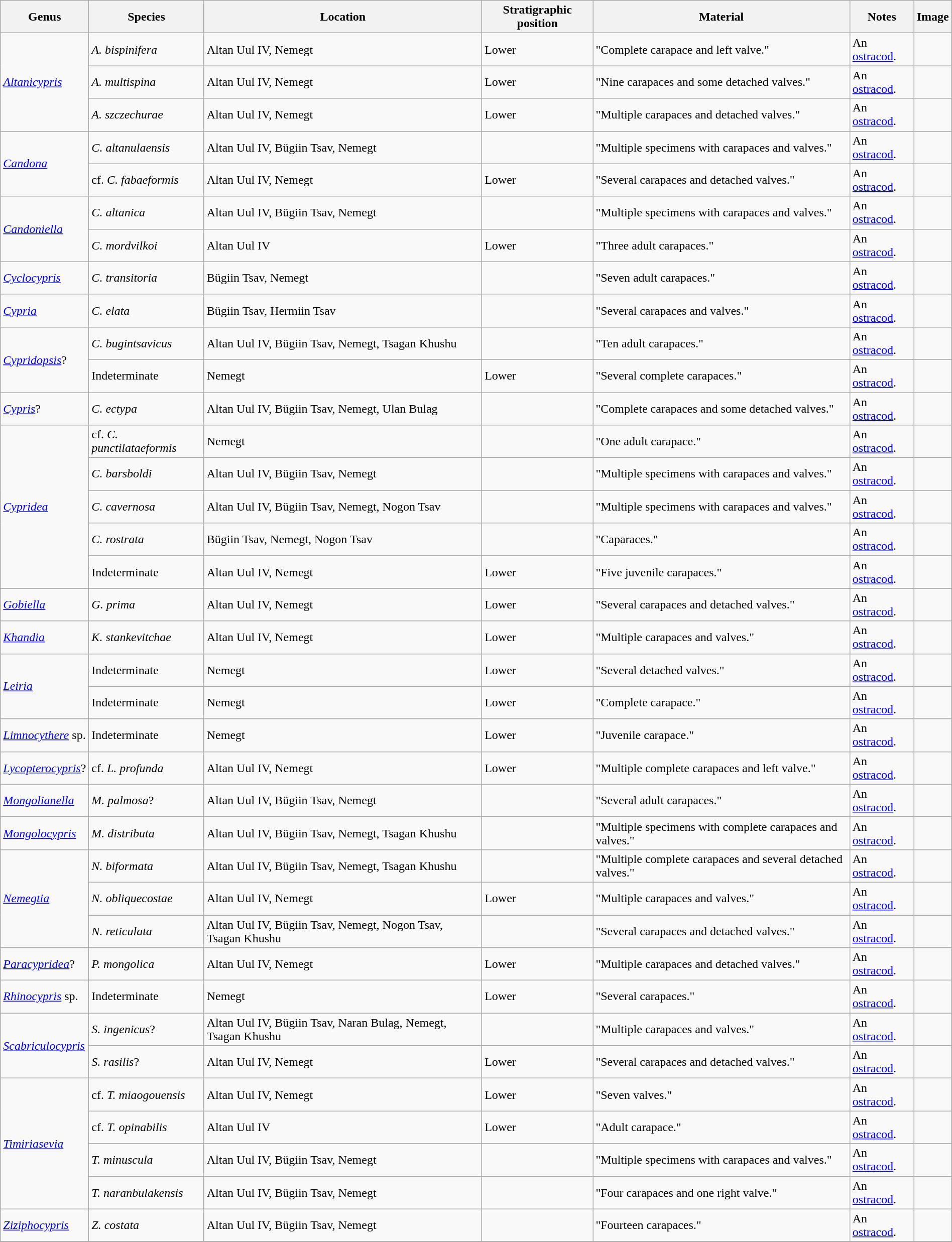<table class="wikitable" align="center" width="100%">
<tr>
<th>Genus</th>
<th>Species</th>
<th>Location</th>
<th>Stratigraphic position</th>
<th>Material</th>
<th>Notes</th>
<th>Image</th>
</tr>
<tr>
<td rowspan=3><em><a href='#'>Altanicypris</a></em></td>
<td><em>A. bispinifera</em></td>
<td>Altan Uul IV, Nemegt</td>
<td>Lower</td>
<td>"Complete carapace and left valve."</td>
<td>An <a href='#'>ostracod</a>.</td>
<td></td>
</tr>
<tr>
<td><em>A. multispina</em></td>
<td>Altan Uul IV, Nemegt</td>
<td>Lower</td>
<td>"Nine carapaces and some detached valves."</td>
<td>An <a href='#'>ostracod</a>.</td>
<td></td>
</tr>
<tr>
<td><em>A. szczechurae</em></td>
<td>Altan Uul IV, Nemegt</td>
<td>Lower</td>
<td>"Multiple carapaces and detached valves."</td>
<td>An <a href='#'>ostracod</a>.</td>
<td></td>
</tr>
<tr>
<td rowspan=2><em><a href='#'>Candona</a></em></td>
<td><em>C. altanulaensis</em></td>
<td>Altan Uul IV, Bügiin Tsav, Nemegt</td>
<td></td>
<td>"Multiple specimens with carapaces and valves."</td>
<td>An <a href='#'>ostracod</a>.</td>
<td></td>
</tr>
<tr>
<td>cf. <em>C. fabaeformis</em></td>
<td>Altan Uul IV, Nemegt</td>
<td>Lower</td>
<td>"Several carapaces and detached valves."</td>
<td>An <a href='#'>ostracod</a>.</td>
<td></td>
</tr>
<tr>
<td rowspan=2><em><a href='#'>Candoniella</a></em></td>
<td><em>C. altanica</em></td>
<td>Altan Uul IV, Bügiin Tsav, Nemegt</td>
<td></td>
<td>"Multiple specimens with carapaces and valves."</td>
<td>An <a href='#'>ostracod</a>.</td>
<td></td>
</tr>
<tr>
<td><em>C. mordvilkoi</em></td>
<td>Altan Uul IV</td>
<td>Lower</td>
<td>"Three adult carapaces."</td>
<td>An <a href='#'>ostracod</a>.</td>
<td></td>
</tr>
<tr>
<td><em><a href='#'>Cyclocypris</a></em></td>
<td><em>C. transitoria</em></td>
<td>Bügiin Tsav, Nemegt</td>
<td></td>
<td>"Seven adult carapaces."</td>
<td>An <a href='#'>ostracod</a>.</td>
<td></td>
</tr>
<tr>
<td><em><a href='#'>Cypria</a></em></td>
<td><em>C. elata</em></td>
<td>Bügiin Tsav, Hermiin Tsav</td>
<td></td>
<td>"Several carapaces and valves."</td>
<td>An <a href='#'>ostracod</a>.</td>
<td></td>
</tr>
<tr>
<td rowspan=2><em><a href='#'>Cypridopsis</a></em>?</td>
<td><em>C. bugintsavicus</em></td>
<td>Altan Uul IV, Bügiin Tsav, Nemegt, Tsagan Khushu</td>
<td></td>
<td>"Ten adult carapaces."</td>
<td>An <a href='#'>ostracod</a>.</td>
<td></td>
</tr>
<tr>
<td>Indeterminate</td>
<td>Nemegt</td>
<td>Lower</td>
<td>"Several complete carapaces."</td>
<td>An <a href='#'>ostracod</a>.</td>
<td></td>
</tr>
<tr>
<td><em><a href='#'>Cypris</a></em>?</td>
<td><em>C. ectypa</em></td>
<td>Altan Uul IV, Bügiin Tsav, Nemegt, Ulan Bulag</td>
<td></td>
<td>"Complete carapaces and some detached valves."</td>
<td>An <a href='#'>ostracod</a>.</td>
<td></td>
</tr>
<tr>
<td rowspan=5><em><a href='#'>Cypridea</a></em></td>
<td>cf. <em>C. punctilataeformis</em></td>
<td>Nemegt</td>
<td></td>
<td>"One adult carapace."</td>
<td>An <a href='#'>ostracod</a>.</td>
<td></td>
</tr>
<tr>
<td><em>C. barsboldi</em></td>
<td>Altan Uul IV, Bügiin Tsav, Nemegt</td>
<td></td>
<td>"Multiple specimens with carapaces and valves."</td>
<td>An <a href='#'>ostracod</a>.</td>
<td></td>
</tr>
<tr>
<td><em>C. cavernosa</em></td>
<td>Altan Uul IV, Bügiin Tsav, Nemegt, Nogon Tsav</td>
<td></td>
<td>"Multiple specimens with carapaces and valves."</td>
<td>An <a href='#'>ostracod</a>.</td>
<td></td>
</tr>
<tr>
<td><em>C. rostrata</em></td>
<td>Bügiin Tsav, Nemegt, Nogon Tsav</td>
<td></td>
<td>"Caparaces."</td>
<td>An <a href='#'>ostracod</a>.</td>
<td></td>
</tr>
<tr>
<td>Indeterminate</td>
<td>Altan Uul IV, Nemegt</td>
<td>Lower</td>
<td>"Five juvenile carapaces."</td>
<td>An <a href='#'>ostracod</a>.</td>
<td></td>
</tr>
<tr>
<td><em><a href='#'>Gobiella</a></em></td>
<td><em>G. prima</em></td>
<td>Altan Uul IV, Nemegt</td>
<td>Lower</td>
<td>"Several carapaces and detached valves."</td>
<td>An <a href='#'>ostracod</a>.</td>
<td></td>
</tr>
<tr>
<td><em><a href='#'>Khandia</a></em></td>
<td><em>K. stankevitchae</em></td>
<td>Altan Uul IV, Nemegt</td>
<td>Lower</td>
<td>"Multiple carapaces and valves."</td>
<td>An <a href='#'>ostracod</a>.</td>
<td></td>
</tr>
<tr>
<td rowspan=2><em><a href='#'>Leiria</a></em></td>
<td>Indeterminate</td>
<td>Nemegt</td>
<td>Lower</td>
<td>"Several detached valves."</td>
<td>An <a href='#'>ostracod</a>.</td>
<td></td>
</tr>
<tr>
<td>Indeterminate</td>
<td>Nemegt</td>
<td>Lower</td>
<td>"Complete carapace."</td>
<td>An <a href='#'>ostracod</a>.</td>
<td></td>
</tr>
<tr>
<td><em><a href='#'>Limnocythere</a></em> sp.</td>
<td>Indeterminate</td>
<td>Nemegt</td>
<td>Lower</td>
<td>"Juvenile carapace."</td>
<td>An <a href='#'>ostracod</a>.</td>
<td></td>
</tr>
<tr>
<td><em><a href='#'>Lycopterocypris</a></em>?</td>
<td>cf. <em>L. profunda</em></td>
<td>Altan Uul IV, Nemegt</td>
<td>Lower</td>
<td>"Multiple complete carapaces and left valve."</td>
<td>An <a href='#'>ostracod</a>.</td>
<td></td>
</tr>
<tr>
<td><em><a href='#'>Mongolianella</a></em></td>
<td><em>M. palmosa</em>?</td>
<td>Altan Uul IV, Bügiin Tsav, Nemegt</td>
<td></td>
<td>"Several adult carapaces."</td>
<td>An <a href='#'>ostracod</a>.</td>
<td></td>
</tr>
<tr>
<td><em><a href='#'>Mongolocypris</a></em></td>
<td><em>M. distributa</em></td>
<td>Altan Uul IV, Bügiin Tsav, Nemegt, Tsagan Khushu</td>
<td></td>
<td>"Multiple specimens with complete carapaces and valves."</td>
<td>An <a href='#'>ostracod</a>.</td>
<td></td>
</tr>
<tr>
<td rowspan=3><em><a href='#'>Nemegtia</a></em></td>
<td><em>N. biformata</em></td>
<td>Altan Uul IV, Bügiin Tsav, Nemegt, Tsagan Khushu</td>
<td></td>
<td>"Multiple complete carapaces and several detached valves."</td>
<td>An <a href='#'>ostracod</a>.</td>
<td></td>
</tr>
<tr>
<td><em>N. obliquecostae</em></td>
<td>Altan Uul IV, Nemegt</td>
<td>Lower</td>
<td>"Multiple carapaces and valves."</td>
<td>An <a href='#'>ostracod</a>.</td>
<td></td>
</tr>
<tr>
<td><em>N. reticulata</em></td>
<td>Altan Uul IV, Bügiin Tsav, Nemegt, Nogon Tsav, Tsagan Khushu</td>
<td></td>
<td>"Several carapaces and detached valves."</td>
<td>An <a href='#'>ostracod</a>.</td>
<td></td>
</tr>
<tr>
<td><em><a href='#'>Paracypridea</a></em>?</td>
<td><em>P. mongolica</em></td>
<td>Altan Uul IV, Nemegt</td>
<td>Lower</td>
<td>"Multiple carapaces and detached valves."</td>
<td>An <a href='#'>ostracod</a>.</td>
<td></td>
</tr>
<tr>
<td><em><a href='#'>Rhinocypris</a></em> sp.</td>
<td>Indeterminate</td>
<td>Nemegt</td>
<td>Lower</td>
<td>"Several carapaces."</td>
<td>An <a href='#'>ostracod</a>.</td>
<td></td>
</tr>
<tr>
<td rowspan=2><em><a href='#'>Scabriculocypris</a></em></td>
<td><em>S. ingenicus</em>?</td>
<td>Altan Uul IV, Bügiin Tsav, Naran Bulag, Nemegt, Tsagan Khushu</td>
<td></td>
<td>"Multiple carapaces and valves."</td>
<td>An <a href='#'>ostracod</a>.</td>
<td></td>
</tr>
<tr>
<td><em>S. rasilis</em>?</td>
<td>Altan Uul IV, Nemegt</td>
<td>Lower</td>
<td>"Several carapaces and detached valves."</td>
<td>An <a href='#'>ostracod</a>.</td>
<td></td>
</tr>
<tr>
<td rowspan=4><em><a href='#'>Timiriasevia</a></em></td>
<td>cf. <em>T. miaogouensis</em></td>
<td>Altan Uul IV, Nemegt</td>
<td>Lower</td>
<td>"Seven valves."</td>
<td>An <a href='#'>ostracod</a>.</td>
<td></td>
</tr>
<tr>
<td>cf. <em>T. opinabilis</em></td>
<td>Altan Uul IV</td>
<td>Lower</td>
<td>"Adult carapace."</td>
<td>An <a href='#'>ostracod</a>.</td>
<td></td>
</tr>
<tr>
<td><em>T. minuscula</em></td>
<td>Altan Uul IV, Bügiin Tsav, Nemegt</td>
<td></td>
<td>"Multiple specimens with carapaces and valves."</td>
<td>An <a href='#'>ostracod</a>.</td>
<td></td>
</tr>
<tr>
<td><em>T. naranbulakensis</em></td>
<td>Altan Uul IV, Bügiin Tsav, Nemegt</td>
<td></td>
<td>"Four carapaces and one right valve."</td>
<td>An <a href='#'>ostracod</a>.</td>
<td></td>
</tr>
<tr>
<td><em><a href='#'>Ziziphocypris</a></em></td>
<td><em>Z. costata</em></td>
<td>Altan Uul IV, Bügiin Tsav, Nemegt</td>
<td></td>
<td>"Fourteen carapaces."</td>
<td>An <a href='#'>ostracod</a>.</td>
<td></td>
</tr>
<tr>
</tr>
</table>
